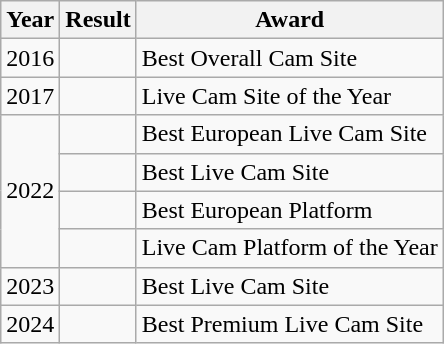<table class="wikitable">
<tr>
<th>Year</th>
<th>Result</th>
<th>Award</th>
</tr>
<tr>
<td>2016</td>
<td></td>
<td>Best Overall Cam Site</td>
</tr>
<tr>
<td>2017</td>
<td></td>
<td>Live Cam Site of the Year</td>
</tr>
<tr>
<td rowspan="4">2022</td>
<td></td>
<td>Best European Live Cam Site</td>
</tr>
<tr>
<td></td>
<td>Best Live Cam Site</td>
</tr>
<tr>
<td></td>
<td>Best European Platform</td>
</tr>
<tr>
<td></td>
<td>Live Cam Platform of the Year</td>
</tr>
<tr>
<td>2023</td>
<td></td>
<td>Best Live Cam Site</td>
</tr>
<tr>
<td>2024</td>
<td></td>
<td>Best Premium Live Cam Site</td>
</tr>
</table>
